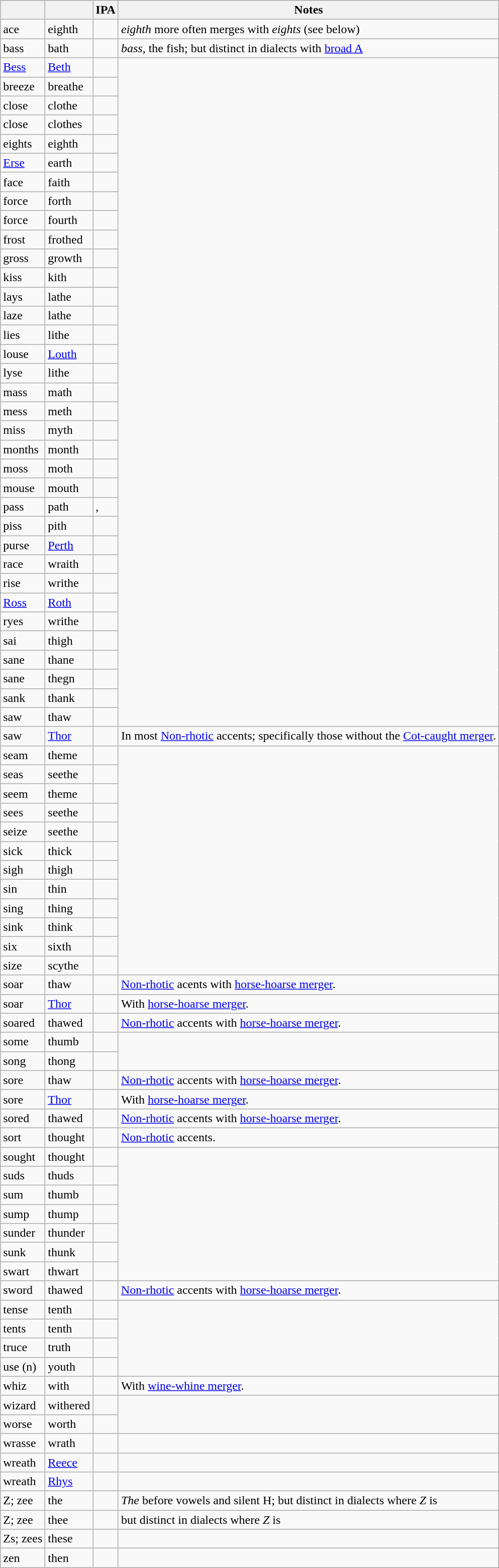<table class="wikitable sortable mw-collapsible mw-collapsed">
<tr>
<th></th>
<th></th>
<th>IPA</th>
<th>Notes</th>
</tr>
<tr>
<td>ace</td>
<td>eighth</td>
<td></td>
<td><em>eighth</em> more often merges with <em>eights</em> (see below)</td>
</tr>
<tr>
<td>bass</td>
<td>bath</td>
<td></td>
<td><em>bass</em>, the fish; but distinct in dialects with <a href='#'>broad A</a></td>
</tr>
<tr>
<td><a href='#'>Bess</a></td>
<td><a href='#'>Beth</a></td>
<td></td>
</tr>
<tr>
<td>breeze</td>
<td>breathe</td>
<td></td>
</tr>
<tr>
<td>close</td>
<td>clothe</td>
<td></td>
</tr>
<tr>
<td>close</td>
<td>clothes</td>
<td></td>
</tr>
<tr>
<td>eights</td>
<td>eighth</td>
<td></td>
</tr>
<tr>
<td><a href='#'>Erse</a></td>
<td>earth</td>
<td></td>
</tr>
<tr>
<td>face</td>
<td>faith</td>
<td></td>
</tr>
<tr>
<td>force</td>
<td>forth</td>
<td></td>
</tr>
<tr>
<td>force</td>
<td>fourth</td>
<td></td>
</tr>
<tr>
<td>frost</td>
<td>frothed</td>
<td></td>
</tr>
<tr>
<td>gross</td>
<td>growth</td>
<td></td>
</tr>
<tr>
<td>kiss</td>
<td>kith</td>
<td></td>
</tr>
<tr>
<td>lays</td>
<td>lathe</td>
<td></td>
</tr>
<tr>
<td>laze</td>
<td>lathe</td>
<td></td>
</tr>
<tr>
<td>lies</td>
<td>lithe</td>
<td></td>
</tr>
<tr>
<td>louse</td>
<td><a href='#'>Louth</a></td>
<td></td>
</tr>
<tr>
<td>lyse</td>
<td>lithe</td>
<td></td>
</tr>
<tr>
<td>mass</td>
<td>math</td>
<td></td>
</tr>
<tr>
<td>mess</td>
<td>meth</td>
<td></td>
</tr>
<tr>
<td>miss</td>
<td>myth</td>
<td></td>
</tr>
<tr>
<td>months</td>
<td>month</td>
<td></td>
</tr>
<tr>
<td>moss</td>
<td>moth</td>
<td></td>
</tr>
<tr>
<td>mouse</td>
<td>mouth</td>
<td></td>
</tr>
<tr>
<td>pass</td>
<td>path</td>
<td>, </td>
</tr>
<tr>
<td>piss</td>
<td>pith</td>
<td></td>
</tr>
<tr>
<td>purse</td>
<td><a href='#'>Perth</a></td>
<td></td>
</tr>
<tr>
<td>race</td>
<td>wraith</td>
<td></td>
</tr>
<tr>
<td>rise</td>
<td>writhe</td>
<td></td>
</tr>
<tr>
<td><a href='#'>Ross</a></td>
<td><a href='#'>Roth</a></td>
<td></td>
</tr>
<tr>
<td>ryes</td>
<td>writhe</td>
<td></td>
</tr>
<tr>
<td>sai</td>
<td>thigh</td>
<td></td>
</tr>
<tr>
<td>sane</td>
<td>thane</td>
<td></td>
</tr>
<tr>
<td>sane</td>
<td>thegn</td>
<td></td>
</tr>
<tr>
<td>sank</td>
<td>thank</td>
<td></td>
</tr>
<tr>
<td>saw</td>
<td>thaw</td>
<td></td>
</tr>
<tr>
<td>saw</td>
<td><a href='#'>Thor</a></td>
<td></td>
<td>In most <a href='#'>Non-rhotic</a> accents; specifically those without the <a href='#'>Cot-caught merger</a>.</td>
</tr>
<tr>
<td>seam</td>
<td>theme</td>
<td></td>
</tr>
<tr>
<td>seas</td>
<td>seethe</td>
<td></td>
</tr>
<tr>
<td>seem</td>
<td>theme</td>
<td></td>
</tr>
<tr>
<td>sees</td>
<td>seethe</td>
<td></td>
</tr>
<tr>
<td>seize</td>
<td>seethe</td>
<td></td>
</tr>
<tr>
<td>sick</td>
<td>thick</td>
<td></td>
</tr>
<tr>
<td>sigh</td>
<td>thigh</td>
<td></td>
</tr>
<tr>
<td>sin</td>
<td>thin</td>
<td></td>
</tr>
<tr>
<td>sing</td>
<td>thing</td>
<td></td>
</tr>
<tr>
<td>sink</td>
<td>think</td>
<td></td>
</tr>
<tr>
<td>six</td>
<td>sixth</td>
<td></td>
</tr>
<tr>
<td>size</td>
<td>scythe</td>
<td></td>
</tr>
<tr>
<td>soar</td>
<td>thaw</td>
<td></td>
<td><a href='#'>Non-rhotic</a> acents with <a href='#'>horse-hoarse merger</a>.</td>
</tr>
<tr>
<td>soar</td>
<td><a href='#'>Thor</a></td>
<td></td>
<td>With <a href='#'>horse-hoarse merger</a>.</td>
</tr>
<tr>
<td>soared</td>
<td>thawed</td>
<td></td>
<td><a href='#'>Non-rhotic</a> accents with <a href='#'>horse-hoarse merger</a>.</td>
</tr>
<tr>
<td>some</td>
<td>thumb</td>
<td></td>
</tr>
<tr>
<td>song</td>
<td>thong</td>
<td></td>
</tr>
<tr>
<td>sore</td>
<td>thaw</td>
<td></td>
<td><a href='#'>Non-rhotic</a> accents with <a href='#'>horse-hoarse merger</a>.</td>
</tr>
<tr>
<td>sore</td>
<td><a href='#'>Thor</a></td>
<td></td>
<td>With <a href='#'>horse-hoarse merger</a>.</td>
</tr>
<tr>
<td>sored</td>
<td>thawed</td>
<td></td>
<td><a href='#'>Non-rhotic</a> accents with <a href='#'>horse-hoarse merger</a>.</td>
</tr>
<tr>
<td>sort</td>
<td>thought</td>
<td></td>
<td><a href='#'>Non-rhotic</a> accents.</td>
</tr>
<tr>
<td>sought</td>
<td>thought</td>
<td></td>
</tr>
<tr>
<td>suds</td>
<td>thuds</td>
<td></td>
</tr>
<tr>
<td>sum</td>
<td>thumb</td>
<td></td>
</tr>
<tr>
<td>sump</td>
<td>thump</td>
<td></td>
</tr>
<tr>
<td>sunder</td>
<td>thunder</td>
<td></td>
</tr>
<tr>
<td>sunk</td>
<td>thunk</td>
<td></td>
</tr>
<tr>
<td>swart</td>
<td>thwart</td>
<td></td>
</tr>
<tr>
<td>sword</td>
<td>thawed</td>
<td></td>
<td><a href='#'>Non-rhotic</a> accents with <a href='#'>horse-hoarse merger</a>.</td>
</tr>
<tr>
<td>tense</td>
<td>tenth</td>
<td></td>
</tr>
<tr>
<td>tents</td>
<td>tenth</td>
<td></td>
</tr>
<tr>
<td>truce</td>
<td>truth</td>
<td></td>
</tr>
<tr>
<td>use (n)</td>
<td>youth</td>
<td></td>
</tr>
<tr>
<td>whiz</td>
<td>with</td>
<td></td>
<td>With <a href='#'>wine-whine merger</a>.</td>
</tr>
<tr>
<td>wizard</td>
<td>withered</td>
<td></td>
</tr>
<tr>
<td>worse</td>
<td>worth</td>
<td></td>
</tr>
<tr>
<td>wrasse</td>
<td>wrath</td>
<td></td>
<td></td>
</tr>
<tr>
<td>wreath</td>
<td><a href='#'>Reece</a></td>
<td></td>
<td></td>
</tr>
<tr>
<td>wreath</td>
<td><a href='#'>Rhys</a></td>
<td></td>
<td></td>
</tr>
<tr>
<td>Z; zee</td>
<td>the</td>
<td></td>
<td><em>The</em> before vowels and silent H; but distinct in dialects where <em>Z</em> is </td>
</tr>
<tr>
<td>Z; zee</td>
<td>thee</td>
<td></td>
<td>but distinct in dialects where <em>Z</em> is </td>
</tr>
<tr>
<td>Zs; zees</td>
<td>these</td>
<td></td>
<td></td>
</tr>
<tr>
<td>zen</td>
<td>then</td>
<td></td>
</tr>
</table>
